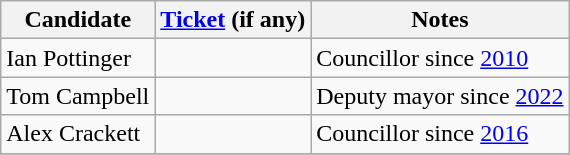<table class="wikitable">
<tr>
<th>Candidate</th>
<th><a href='#'>Ticket</a> (if any)</th>
<th>Notes</th>
</tr>
<tr>
<td>Ian Pottinger</td>
<td></td>
<td>Councillor since <a href='#'>2010</a></td>
</tr>
<tr>
<td>Tom Campbell</td>
<td></td>
<td>Deputy mayor since <a href='#'>2022</a></td>
</tr>
<tr>
<td>Alex Crackett</td>
<td></td>
<td>Councillor since <a href='#'>2016</a></td>
</tr>
<tr>
</tr>
</table>
